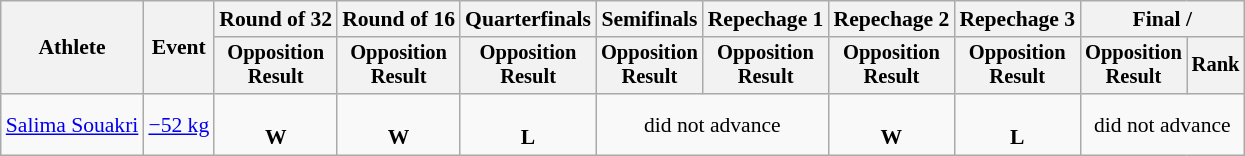<table class="wikitable" style="font-size:90%">
<tr>
<th rowspan="2">Athlete</th>
<th rowspan="2">Event</th>
<th>Round of 32</th>
<th>Round of 16</th>
<th>Quarterfinals</th>
<th>Semifinals</th>
<th>Repechage 1</th>
<th>Repechage 2</th>
<th>Repechage 3</th>
<th colspan=2>Final / </th>
</tr>
<tr style="font-size:95%">
<th>Opposition<br>Result</th>
<th>Opposition<br>Result</th>
<th>Opposition<br>Result</th>
<th>Opposition<br>Result</th>
<th>Opposition<br>Result</th>
<th>Opposition<br>Result</th>
<th>Opposition<br>Result</th>
<th>Opposition<br>Result</th>
<th>Rank</th>
</tr>
<tr align=center>
<td align=left><a href='#'>Salima Souakri</a></td>
<td align=left><a href='#'>−52 kg</a></td>
<td><br><strong>W</strong></td>
<td><br><strong>W</strong></td>
<td><br><strong>L</strong></td>
<td colspan=2>did not advance</td>
<td><br><strong>W</strong></td>
<td><br><strong>L</strong></td>
<td colspan=2>did not advance</td>
</tr>
</table>
